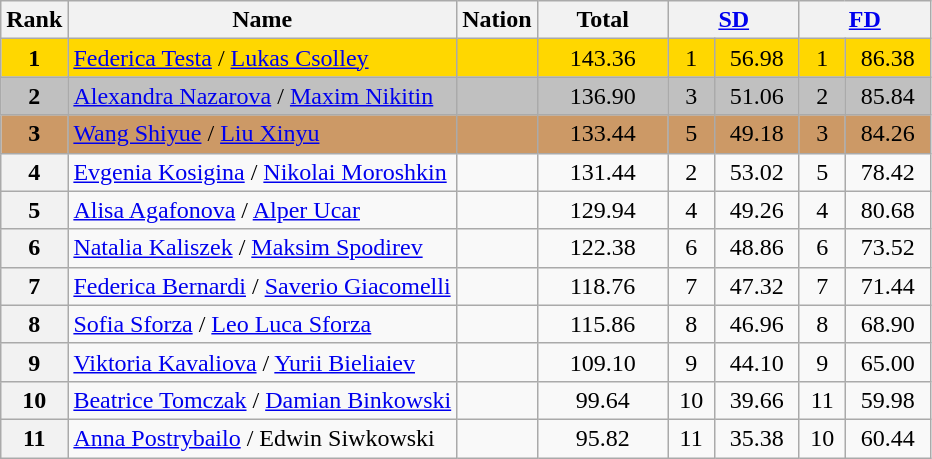<table class="wikitable sortable">
<tr>
<th>Rank</th>
<th>Name</th>
<th>Nation</th>
<th width="80px">Total</th>
<th colspan="2" width="80px"><a href='#'>SD</a></th>
<th colspan="2" width="80px"><a href='#'>FD</a></th>
</tr>
<tr bgcolor="gold">
<td align="center"><strong>1</strong></td>
<td><a href='#'>Federica Testa</a> / <a href='#'>Lukas Csolley</a></td>
<td></td>
<td align="center">143.36</td>
<td align="center">1</td>
<td align="center">56.98</td>
<td align="center">1</td>
<td align="center">86.38</td>
</tr>
<tr bgcolor="silver">
<td align="center"><strong>2</strong></td>
<td><a href='#'>Alexandra Nazarova</a> / <a href='#'>Maxim Nikitin</a></td>
<td></td>
<td align="center">136.90</td>
<td align="center">3</td>
<td align="center">51.06</td>
<td align="center">2</td>
<td align="center">85.84</td>
</tr>
<tr bgcolor="cc9966">
<td align="center"><strong>3</strong></td>
<td><a href='#'>Wang Shiyue</a> / <a href='#'>Liu Xinyu</a></td>
<td></td>
<td align="center">133.44</td>
<td align="center">5</td>
<td align="center">49.18</td>
<td align="center">3</td>
<td align="center">84.26</td>
</tr>
<tr>
<th>4</th>
<td><a href='#'>Evgenia Kosigina</a> / <a href='#'>Nikolai Moroshkin</a></td>
<td></td>
<td align="center">131.44</td>
<td align="center">2</td>
<td align="center">53.02</td>
<td align="center">5</td>
<td align="center">78.42</td>
</tr>
<tr>
<th>5</th>
<td><a href='#'>Alisa Agafonova</a> / <a href='#'>Alper Ucar</a></td>
<td></td>
<td align="center">129.94</td>
<td align="center">4</td>
<td align="center">49.26</td>
<td align="center">4</td>
<td align="center">80.68</td>
</tr>
<tr>
<th>6</th>
<td><a href='#'>Natalia Kaliszek</a> / <a href='#'>Maksim Spodirev</a></td>
<td></td>
<td align="center">122.38</td>
<td align="center">6</td>
<td align="center">48.86</td>
<td align="center">6</td>
<td align="center">73.52</td>
</tr>
<tr>
<th>7</th>
<td><a href='#'>Federica Bernardi</a> / <a href='#'>Saverio Giacomelli</a></td>
<td></td>
<td align="center">118.76</td>
<td align="center">7</td>
<td align="center">47.32</td>
<td align="center">7</td>
<td align="center">71.44</td>
</tr>
<tr>
<th>8</th>
<td><a href='#'>Sofia Sforza</a> / <a href='#'>Leo Luca Sforza</a></td>
<td></td>
<td align="center">115.86</td>
<td align="center">8</td>
<td align="center">46.96</td>
<td align="center">8</td>
<td align="center">68.90</td>
</tr>
<tr>
<th>9</th>
<td><a href='#'>Viktoria Kavaliova</a> / <a href='#'>Yurii Bieliaiev</a></td>
<td></td>
<td align="center">109.10</td>
<td align="center">9</td>
<td align="center">44.10</td>
<td align="center">9</td>
<td align="center">65.00</td>
</tr>
<tr>
<th>10</th>
<td><a href='#'>Beatrice Tomczak</a> / <a href='#'>Damian Binkowski</a></td>
<td></td>
<td align="center">99.64</td>
<td align="center">10</td>
<td align="center">39.66</td>
<td align="center">11</td>
<td align="center">59.98</td>
</tr>
<tr>
<th>11</th>
<td><a href='#'>Anna Postrybailo</a> / Edwin Siwkowski</td>
<td></td>
<td align="center">95.82</td>
<td align="center">11</td>
<td align="center">35.38</td>
<td align="center">10</td>
<td align="center">60.44</td>
</tr>
</table>
